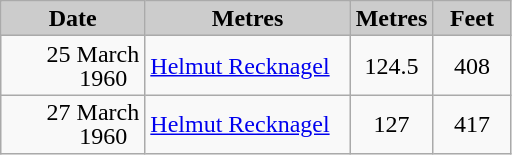<table class="wikitable sortable" style="text-align:left; line-height:16px; width:27%;">
<tr>
<th style="background-color: #ccc;" width="89">Date</th>
<th style="background-color: #ccc;" width="130">Metres</th>
<th style="background-color: #ccc;" width="45">Metres</th>
<th style="background-color: #ccc;" width="45">Feet</th>
</tr>
<tr>
<td align=right>25 March 1960  </td>
<td> <a href='#'>Helmut Recknagel</a></td>
<td align=center>124.5</td>
<td align=center>408</td>
</tr>
<tr>
<td align=right>27 March 1960  </td>
<td> <a href='#'>Helmut Recknagel</a></td>
<td align=center>127</td>
<td align=center>417</td>
</tr>
</table>
